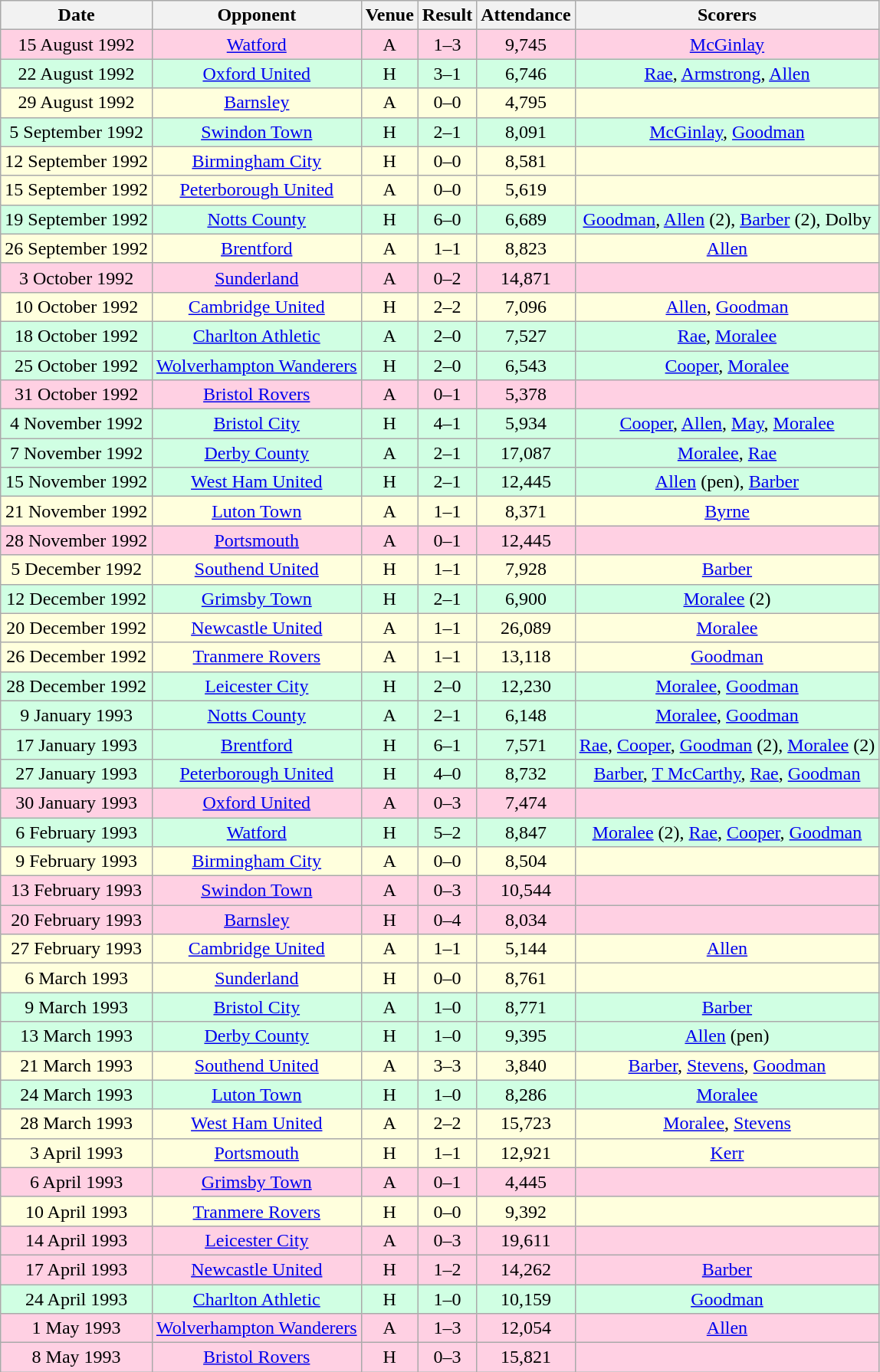<table class="wikitable sortable" style="font-size:100%; text-align:center">
<tr>
<th>Date</th>
<th>Opponent</th>
<th>Venue</th>
<th>Result</th>
<th>Attendance</th>
<th>Scorers</th>
</tr>
<tr style="background-color: #ffd0e3;">
<td>15 August 1992</td>
<td><a href='#'>Watford</a></td>
<td>A</td>
<td>1–3</td>
<td>9,745</td>
<td><a href='#'>McGinlay</a></td>
</tr>
<tr style="background-color: #d0ffe3;">
<td>22 August 1992</td>
<td><a href='#'>Oxford United</a></td>
<td>H</td>
<td>3–1</td>
<td>6,746</td>
<td><a href='#'>Rae</a>, <a href='#'>Armstrong</a>, <a href='#'>Allen</a></td>
</tr>
<tr style="background-color: #ffffdd;">
<td>29 August 1992</td>
<td><a href='#'>Barnsley</a></td>
<td>A</td>
<td>0–0</td>
<td>4,795</td>
<td></td>
</tr>
<tr style="background-color: #d0ffe3;">
<td>5 September 1992</td>
<td><a href='#'>Swindon Town</a></td>
<td>H</td>
<td>2–1</td>
<td>8,091</td>
<td><a href='#'>McGinlay</a>, <a href='#'>Goodman</a></td>
</tr>
<tr style="background-color: #ffffdd;">
<td>12 September 1992</td>
<td><a href='#'>Birmingham City</a></td>
<td>H</td>
<td>0–0</td>
<td>8,581</td>
<td></td>
</tr>
<tr style="background-color: #ffffdd;">
<td>15 September 1992</td>
<td><a href='#'>Peterborough United</a></td>
<td>A</td>
<td>0–0</td>
<td>5,619</td>
<td></td>
</tr>
<tr style="background-color: #d0ffe3;">
<td>19 September 1992</td>
<td><a href='#'>Notts County</a></td>
<td>H</td>
<td>6–0</td>
<td>6,689</td>
<td><a href='#'>Goodman</a>, <a href='#'>Allen</a> (2), <a href='#'>Barber</a> (2), Dolby</td>
</tr>
<tr style="background-color: #ffffdd;">
<td>26 September 1992</td>
<td><a href='#'>Brentford</a></td>
<td>A</td>
<td>1–1</td>
<td>8,823</td>
<td><a href='#'>Allen</a></td>
</tr>
<tr style="background-color: #ffd0e3;">
<td>3 October 1992</td>
<td><a href='#'>Sunderland</a></td>
<td>A</td>
<td>0–2</td>
<td>14,871</td>
<td></td>
</tr>
<tr style="background-color: #ffffdd;">
<td>10 October 1992</td>
<td><a href='#'>Cambridge United</a></td>
<td>H</td>
<td>2–2</td>
<td>7,096</td>
<td><a href='#'>Allen</a>, <a href='#'>Goodman</a></td>
</tr>
<tr style="background-color: #d0ffe3;">
<td>18 October 1992</td>
<td><a href='#'>Charlton Athletic</a></td>
<td>A</td>
<td>2–0</td>
<td>7,527</td>
<td><a href='#'>Rae</a>, <a href='#'>Moralee</a></td>
</tr>
<tr style="background-color: #d0ffe3;">
<td>25 October 1992</td>
<td><a href='#'>Wolverhampton Wanderers</a></td>
<td>H</td>
<td>2–0</td>
<td>6,543</td>
<td><a href='#'>Cooper</a>, <a href='#'>Moralee</a></td>
</tr>
<tr style="background-color: #ffd0e3;">
<td>31 October 1992</td>
<td><a href='#'>Bristol Rovers</a></td>
<td>A</td>
<td>0–1</td>
<td>5,378</td>
<td></td>
</tr>
<tr style="background-color: #d0ffe3;">
<td>4 November 1992</td>
<td><a href='#'>Bristol City</a></td>
<td>H</td>
<td>4–1</td>
<td>5,934</td>
<td><a href='#'>Cooper</a>, <a href='#'>Allen</a>, <a href='#'>May</a>, <a href='#'>Moralee</a></td>
</tr>
<tr style="background-color: #d0ffe3;">
<td>7 November 1992</td>
<td><a href='#'>Derby County</a></td>
<td>A</td>
<td>2–1</td>
<td>17,087</td>
<td><a href='#'>Moralee</a>, <a href='#'>Rae</a></td>
</tr>
<tr style="background-color: #d0ffe3;">
<td>15 November 1992</td>
<td><a href='#'>West Ham United</a></td>
<td>H</td>
<td>2–1</td>
<td>12,445</td>
<td><a href='#'>Allen</a> (pen), <a href='#'>Barber</a></td>
</tr>
<tr style="background-color: #ffffdd;">
<td>21 November 1992</td>
<td><a href='#'>Luton Town</a></td>
<td>A</td>
<td>1–1</td>
<td>8,371</td>
<td><a href='#'>Byrne</a></td>
</tr>
<tr style="background-color: #ffd0e3;">
<td>28 November 1992</td>
<td><a href='#'>Portsmouth</a></td>
<td>A</td>
<td>0–1</td>
<td>12,445</td>
<td></td>
</tr>
<tr style="background-color: #ffffdd;">
<td>5 December 1992</td>
<td><a href='#'>Southend United</a></td>
<td>H</td>
<td>1–1</td>
<td>7,928</td>
<td><a href='#'>Barber</a></td>
</tr>
<tr style="background-color: #d0ffe3;">
<td>12 December 1992</td>
<td><a href='#'>Grimsby Town</a></td>
<td>H</td>
<td>2–1</td>
<td>6,900</td>
<td><a href='#'>Moralee</a> (2)</td>
</tr>
<tr style="background-color: #ffffdd;">
<td>20 December 1992</td>
<td><a href='#'>Newcastle United</a></td>
<td>A</td>
<td>1–1</td>
<td>26,089</td>
<td><a href='#'>Moralee</a></td>
</tr>
<tr style="background-color: #ffffdd;">
<td>26 December 1992</td>
<td><a href='#'>Tranmere Rovers</a></td>
<td>A</td>
<td>1–1</td>
<td>13,118</td>
<td><a href='#'>Goodman</a></td>
</tr>
<tr style="background-color: #d0ffe3;">
<td>28 December 1992</td>
<td><a href='#'>Leicester City</a></td>
<td>H</td>
<td>2–0</td>
<td>12,230</td>
<td><a href='#'>Moralee</a>, <a href='#'>Goodman</a></td>
</tr>
<tr style="background-color: #d0ffe3;">
<td>9 January 1993</td>
<td><a href='#'>Notts County</a></td>
<td>A</td>
<td>2–1</td>
<td>6,148</td>
<td><a href='#'>Moralee</a>, <a href='#'>Goodman</a></td>
</tr>
<tr style="background-color: #d0ffe3;">
<td>17 January 1993</td>
<td><a href='#'>Brentford</a></td>
<td>H</td>
<td>6–1</td>
<td>7,571</td>
<td><a href='#'>Rae</a>, <a href='#'>Cooper</a>, <a href='#'>Goodman</a> (2), <a href='#'>Moralee</a> (2)</td>
</tr>
<tr style="background-color: #d0ffe3;">
<td>27 January 1993</td>
<td><a href='#'>Peterborough United</a></td>
<td>H</td>
<td>4–0</td>
<td>8,732</td>
<td><a href='#'>Barber</a>, <a href='#'>T McCarthy</a>, <a href='#'>Rae</a>, <a href='#'>Goodman</a></td>
</tr>
<tr style="background-color: #ffd0e3;">
<td>30 January 1993</td>
<td><a href='#'>Oxford United</a></td>
<td>A</td>
<td>0–3</td>
<td>7,474</td>
<td></td>
</tr>
<tr style="background-color: #d0ffe3;">
<td>6 February 1993</td>
<td><a href='#'>Watford</a></td>
<td>H</td>
<td>5–2</td>
<td>8,847</td>
<td><a href='#'>Moralee</a> (2), <a href='#'>Rae</a>, <a href='#'>Cooper</a>, <a href='#'>Goodman</a></td>
</tr>
<tr style="background-color: #ffffdd;">
<td>9 February 1993</td>
<td><a href='#'>Birmingham City</a></td>
<td>A</td>
<td>0–0</td>
<td>8,504</td>
<td></td>
</tr>
<tr style="background-color: #ffd0e3;">
<td>13 February 1993</td>
<td><a href='#'>Swindon Town</a></td>
<td>A</td>
<td>0–3</td>
<td>10,544</td>
<td></td>
</tr>
<tr style="background-color: #ffd0e3;">
<td>20 February 1993</td>
<td><a href='#'>Barnsley</a></td>
<td>H</td>
<td>0–4</td>
<td>8,034</td>
<td></td>
</tr>
<tr style="background-color: #ffffdd;">
<td>27 February 1993</td>
<td><a href='#'>Cambridge United</a></td>
<td>A</td>
<td>1–1</td>
<td>5,144</td>
<td><a href='#'>Allen</a></td>
</tr>
<tr style="background-color: #ffffdd;">
<td>6 March 1993</td>
<td><a href='#'>Sunderland</a></td>
<td>H</td>
<td>0–0</td>
<td>8,761</td>
<td></td>
</tr>
<tr style="background-color: #d0ffe3;">
<td>9 March 1993</td>
<td><a href='#'>Bristol City</a></td>
<td>A</td>
<td>1–0</td>
<td>8,771</td>
<td><a href='#'>Barber</a></td>
</tr>
<tr style="background-color: #d0ffe3;">
<td>13 March 1993</td>
<td><a href='#'>Derby County</a></td>
<td>H</td>
<td>1–0</td>
<td>9,395</td>
<td><a href='#'>Allen</a> (pen)</td>
</tr>
<tr style="background-color: #ffffdd;">
<td>21 March 1993</td>
<td><a href='#'>Southend United</a></td>
<td>A</td>
<td>3–3</td>
<td>3,840</td>
<td><a href='#'>Barber</a>, <a href='#'>Stevens</a>, <a href='#'>Goodman</a></td>
</tr>
<tr style="background-color: #d0ffe3;">
<td>24 March 1993</td>
<td><a href='#'>Luton Town</a></td>
<td>H</td>
<td>1–0</td>
<td>8,286</td>
<td><a href='#'>Moralee</a></td>
</tr>
<tr style="background-color: #ffffdd;">
<td>28 March 1993</td>
<td><a href='#'>West Ham United</a></td>
<td>A</td>
<td>2–2</td>
<td>15,723</td>
<td><a href='#'>Moralee</a>, <a href='#'>Stevens</a></td>
</tr>
<tr style="background-color: #ffffdd;">
<td>3 April 1993</td>
<td><a href='#'>Portsmouth</a></td>
<td>H</td>
<td>1–1</td>
<td>12,921</td>
<td><a href='#'>Kerr</a></td>
</tr>
<tr style="background-color: #ffd0e3;">
<td>6 April 1993</td>
<td><a href='#'>Grimsby Town</a></td>
<td>A</td>
<td>0–1</td>
<td>4,445</td>
<td></td>
</tr>
<tr style="background-color: #ffffdd;">
<td>10 April 1993</td>
<td><a href='#'>Tranmere Rovers</a></td>
<td>H</td>
<td>0–0</td>
<td>9,392</td>
<td></td>
</tr>
<tr style="background-color: #ffd0e3;">
<td>14 April 1993</td>
<td><a href='#'>Leicester City</a></td>
<td>A</td>
<td>0–3</td>
<td>19,611</td>
<td></td>
</tr>
<tr style="background-color: #ffd0e3;">
<td>17 April 1993</td>
<td><a href='#'>Newcastle United</a></td>
<td>H</td>
<td>1–2</td>
<td>14,262</td>
<td><a href='#'>Barber</a></td>
</tr>
<tr style="background-color: #d0ffe3;">
<td>24 April 1993</td>
<td><a href='#'>Charlton Athletic</a></td>
<td>H</td>
<td>1–0</td>
<td>10,159</td>
<td><a href='#'>Goodman</a></td>
</tr>
<tr style="background-color: #ffd0e3;">
<td>1 May 1993</td>
<td><a href='#'>Wolverhampton Wanderers</a></td>
<td>A</td>
<td>1–3</td>
<td>12,054</td>
<td><a href='#'>Allen</a></td>
</tr>
<tr style="background-color: #ffd0e3;">
<td>8 May 1993</td>
<td><a href='#'>Bristol Rovers</a></td>
<td>H</td>
<td>0–3</td>
<td>15,821</td>
<td></td>
</tr>
</table>
